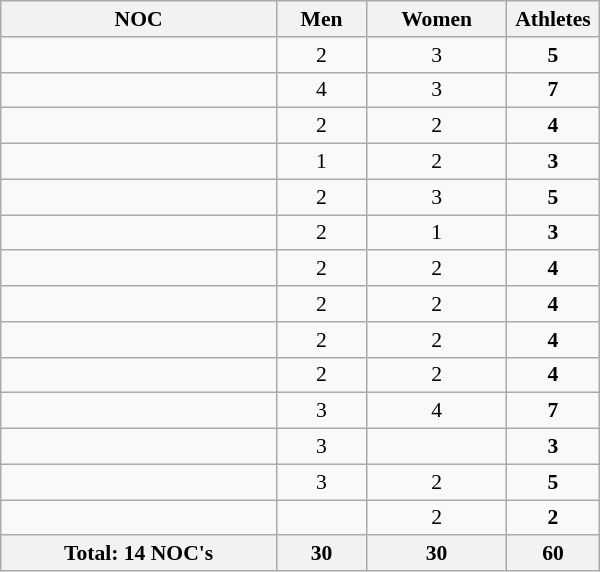<table class="wikitable sortable" width=400 style="text-align:center; font-size:90%">
<tr>
<th>NOC</th>
<th>Men</th>
<th>Women</th>
<th width=55>Athletes</th>
</tr>
<tr>
<td align=left></td>
<td>2</td>
<td>3</td>
<td><strong>5</strong></td>
</tr>
<tr>
<td align=left></td>
<td>4</td>
<td>3</td>
<td><strong>7</strong></td>
</tr>
<tr>
<td align=left></td>
<td>2</td>
<td>2</td>
<td><strong>4</strong></td>
</tr>
<tr>
<td align=left></td>
<td>1</td>
<td>2</td>
<td><strong>3</strong></td>
</tr>
<tr>
<td align=left></td>
<td>2</td>
<td>3</td>
<td><strong>5</strong></td>
</tr>
<tr>
<td align=left></td>
<td>2</td>
<td>1</td>
<td><strong>3</strong></td>
</tr>
<tr>
<td align=left></td>
<td>2</td>
<td>2</td>
<td><strong>4</strong></td>
</tr>
<tr>
<td align=left></td>
<td>2</td>
<td>2</td>
<td><strong>4</strong></td>
</tr>
<tr>
<td align=left></td>
<td>2</td>
<td>2</td>
<td><strong>4</strong></td>
</tr>
<tr>
<td align=left></td>
<td>2</td>
<td>2</td>
<td><strong>4</strong></td>
</tr>
<tr>
<td align=left></td>
<td>3</td>
<td>4</td>
<td><strong>7</strong></td>
</tr>
<tr>
<td align=left></td>
<td>3</td>
<td></td>
<td><strong>3</strong></td>
</tr>
<tr>
<td align=left></td>
<td>3</td>
<td>2</td>
<td><strong>5</strong></td>
</tr>
<tr>
<td align=left></td>
<td></td>
<td>2</td>
<td><strong>2</strong></td>
</tr>
<tr>
<th>Total: 14 NOC's</th>
<th>30</th>
<th>30</th>
<th>60</th>
</tr>
</table>
